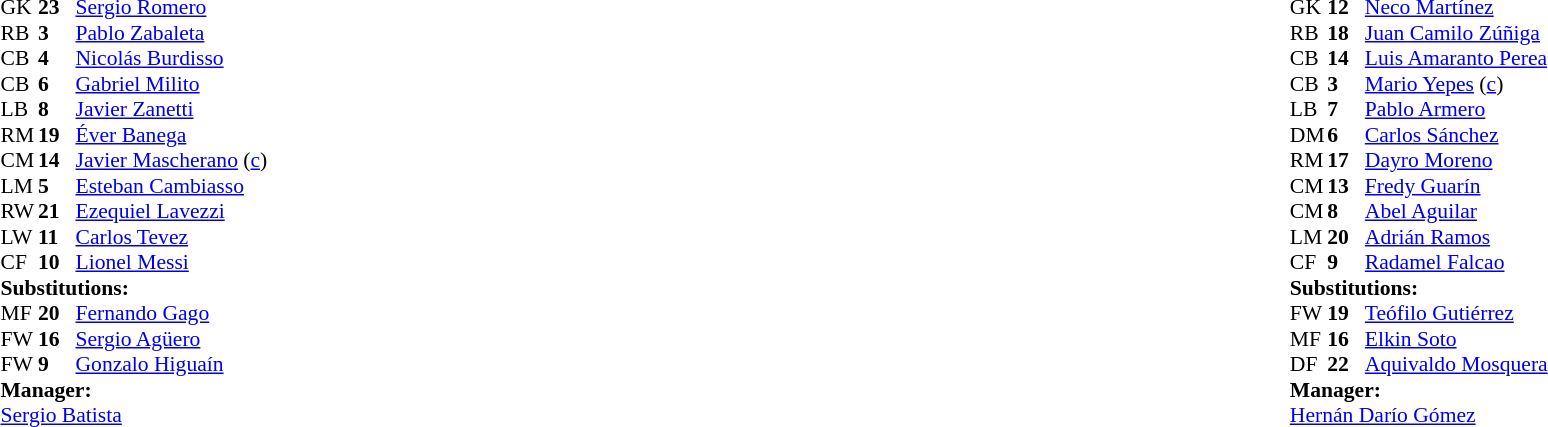<table width="100%">
<tr>
<td valign="top" width="50%"><br><table style="font-size: 90%" cellspacing="0" cellpadding="0">
<tr>
<th width="25"></th>
<th width="25"></th>
</tr>
<tr>
<td>GK</td>
<td><strong>23</strong></td>
<td><a href='#'>Sergio Romero</a></td>
</tr>
<tr>
<td>RB</td>
<td><strong>3</strong></td>
<td><a href='#'>Pablo Zabaleta</a></td>
</tr>
<tr>
<td>CB</td>
<td><strong>4</strong></td>
<td><a href='#'>Nicolás Burdisso</a></td>
</tr>
<tr>
<td>CB</td>
<td><strong>6</strong></td>
<td><a href='#'>Gabriel Milito</a></td>
</tr>
<tr>
<td>LB</td>
<td><strong>8</strong></td>
<td><a href='#'>Javier Zanetti</a></td>
</tr>
<tr>
<td>RM</td>
<td><strong>19</strong></td>
<td><a href='#'>Éver Banega</a></td>
<td></td>
<td></td>
</tr>
<tr>
<td>CM</td>
<td><strong>14</strong></td>
<td><a href='#'>Javier Mascherano</a> (<a href='#'>c</a>)</td>
</tr>
<tr>
<td>LM</td>
<td><strong>5</strong></td>
<td><a href='#'>Esteban Cambiasso</a></td>
<td></td>
<td></td>
</tr>
<tr>
<td>RW</td>
<td><strong>21</strong></td>
<td><a href='#'>Ezequiel Lavezzi</a></td>
<td></td>
<td></td>
</tr>
<tr>
<td>LW</td>
<td><strong>11</strong></td>
<td><a href='#'>Carlos Tevez</a></td>
</tr>
<tr>
<td>CF</td>
<td><strong>10</strong></td>
<td><a href='#'>Lionel Messi</a></td>
</tr>
<tr>
<td colspan=3><strong>Substitutions:</strong></td>
</tr>
<tr>
<td>MF</td>
<td><strong>20</strong></td>
<td><a href='#'>Fernando Gago</a></td>
<td></td>
<td></td>
</tr>
<tr>
<td>FW</td>
<td><strong>16</strong></td>
<td><a href='#'>Sergio Agüero</a></td>
<td></td>
<td></td>
</tr>
<tr>
<td>FW</td>
<td><strong>9</strong></td>
<td><a href='#'>Gonzalo Higuaín</a></td>
<td></td>
<td></td>
</tr>
<tr>
<td colspan=3><strong>Manager:</strong></td>
</tr>
<tr>
<td colspan=3><a href='#'>Sergio Batista</a></td>
</tr>
</table>
</td>
<td valign="top"></td>
<td valign="top" width="50%"><br><table style="font-size: 90%" cellspacing="0" cellpadding="0" align="center">
<tr>
<th width="25"></th>
<th width="25"></th>
</tr>
<tr>
<td>GK</td>
<td><strong>12</strong></td>
<td><a href='#'>Neco Martínez</a></td>
</tr>
<tr>
<td>RB</td>
<td><strong>18</strong></td>
<td><a href='#'>Juan Camilo Zúñiga</a></td>
</tr>
<tr>
<td>CB</td>
<td><strong>14</strong></td>
<td><a href='#'>Luis Amaranto Perea</a></td>
</tr>
<tr>
<td>CB</td>
<td><strong>3</strong></td>
<td><a href='#'>Mario Yepes</a> (<a href='#'>c</a>)</td>
</tr>
<tr>
<td>LB</td>
<td><strong>7</strong></td>
<td><a href='#'>Pablo Armero</a></td>
</tr>
<tr>
<td>DM</td>
<td><strong>6</strong></td>
<td><a href='#'>Carlos Sánchez</a></td>
</tr>
<tr>
<td>RM</td>
<td><strong>17</strong></td>
<td><a href='#'>Dayro Moreno</a></td>
<td></td>
<td></td>
</tr>
<tr>
<td>CM</td>
<td><strong>13</strong></td>
<td><a href='#'>Fredy Guarín</a></td>
</tr>
<tr>
<td>CM</td>
<td><strong>8</strong></td>
<td><a href='#'>Abel Aguilar</a></td>
<td></td>
</tr>
<tr>
<td>LM</td>
<td><strong>20</strong></td>
<td><a href='#'>Adrián Ramos</a></td>
<td></td>
<td></td>
</tr>
<tr>
<td>CF</td>
<td><strong>9</strong></td>
<td><a href='#'>Radamel Falcao</a></td>
<td></td>
<td></td>
</tr>
<tr>
<td colspan=3><strong>Substitutions:</strong></td>
</tr>
<tr>
<td>FW</td>
<td><strong>19</strong></td>
<td><a href='#'>Teófilo Gutiérrez</a></td>
<td></td>
<td></td>
</tr>
<tr>
<td>MF</td>
<td><strong>16</strong></td>
<td><a href='#'>Elkin Soto</a></td>
<td></td>
<td></td>
</tr>
<tr>
<td>DF</td>
<td><strong>22</strong></td>
<td><a href='#'>Aquivaldo Mosquera</a></td>
<td></td>
<td></td>
</tr>
<tr>
<td colspan=3><strong>Manager:</strong></td>
</tr>
<tr>
<td colspan=3><a href='#'>Hernán Darío Gómez</a></td>
</tr>
</table>
</td>
</tr>
</table>
